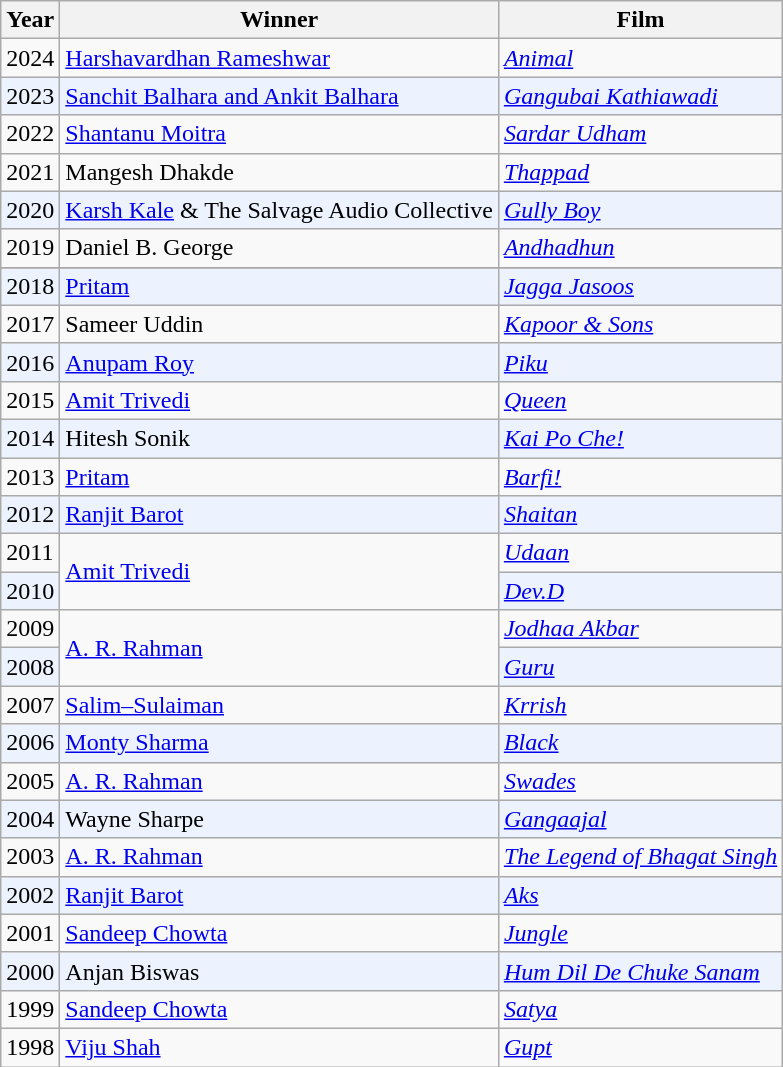<table class="wikitable">
<tr>
<th>Year</th>
<th>Winner</th>
<th>Film</th>
</tr>
<tr>
<td>2024</td>
<td><a href='#'>Harshavardhan Rameshwar</a></td>
<td><a href='#'><em>Animal</em></a></td>
</tr>
<tr bgcolor=#edf3fe>
<td>2023</td>
<td><a href='#'>Sanchit Balhara and Ankit Balhara</a></td>
<td><em><a href='#'>Gangubai Kathiawadi</a></em></td>
</tr>
<tr>
<td>2022</td>
<td><a href='#'>Shantanu Moitra</a></td>
<td><em><a href='#'>Sardar Udham</a></em></td>
</tr>
<tr>
<td>2021</td>
<td>Mangesh Dhakde</td>
<td><em><a href='#'>Thappad</a></em></td>
</tr>
<tr bgcolor=#edf3fe>
<td>2020</td>
<td><a href='#'>Karsh Kale</a> & The Salvage Audio Collective</td>
<td><em><a href='#'>Gully Boy</a></em></td>
</tr>
<tr>
<td>2019</td>
<td>Daniel B. George</td>
<td><em><a href='#'>Andhadhun</a></em></td>
</tr>
<tr>
</tr>
<tr bgcolor=#edf3fe>
<td>2018</td>
<td><a href='#'>Pritam</a></td>
<td><em><a href='#'>Jagga Jasoos</a></em></td>
</tr>
<tr>
<td>2017</td>
<td>Sameer Uddin</td>
<td><em><a href='#'>Kapoor & Sons</a></em></td>
</tr>
<tr bgcolor=#edf3fe>
<td>2016</td>
<td><a href='#'>Anupam Roy</a></td>
<td><em><a href='#'>Piku</a></em></td>
</tr>
<tr>
<td>2015</td>
<td><a href='#'>Amit Trivedi</a></td>
<td><em><a href='#'>Queen</a></em></td>
</tr>
<tr bgcolor=#edf3fe>
<td>2014</td>
<td>Hitesh Sonik</td>
<td><em><a href='#'>Kai Po Che!</a></em></td>
</tr>
<tr>
<td>2013</td>
<td><a href='#'>Pritam</a></td>
<td><em><a href='#'>Barfi!</a></em></td>
</tr>
<tr bgcolor=#edf3fe>
<td>2012</td>
<td><a href='#'>Ranjit Barot</a></td>
<td><em><a href='#'>Shaitan</a></em></td>
</tr>
<tr>
<td>2011</td>
<td rowspan="2"><a href='#'>Amit Trivedi</a></td>
<td><em><a href='#'>Udaan</a></em></td>
</tr>
<tr bgcolor=#edf3fe>
<td>2010</td>
<td><em><a href='#'>Dev.D</a></em></td>
</tr>
<tr>
<td>2009</td>
<td rowspan="2"><a href='#'>A. R. Rahman</a></td>
<td><em><a href='#'>Jodhaa Akbar</a></em></td>
</tr>
<tr bgcolor=#edf3fe>
<td>2008</td>
<td><em><a href='#'>Guru</a></em></td>
</tr>
<tr>
<td>2007</td>
<td><a href='#'>Salim–Sulaiman</a></td>
<td><em><a href='#'>Krrish</a></em></td>
</tr>
<tr bgcolor=#edf3fe>
<td>2006</td>
<td><a href='#'>Monty Sharma</a></td>
<td><em><a href='#'>Black</a></em></td>
</tr>
<tr>
<td>2005</td>
<td><a href='#'>A. R. Rahman</a></td>
<td><em><a href='#'>Swades</a></em></td>
</tr>
<tr bgcolor=#edf3fe>
<td>2004</td>
<td>Wayne Sharpe</td>
<td><em><a href='#'>Gangaajal</a></em></td>
</tr>
<tr>
<td>2003</td>
<td><a href='#'>A. R. Rahman</a></td>
<td><em><a href='#'>The Legend of Bhagat Singh</a></em></td>
</tr>
<tr bgcolor=#edf3fe>
<td>2002</td>
<td><a href='#'>Ranjit Barot</a></td>
<td><em><a href='#'>Aks</a></em></td>
</tr>
<tr>
<td>2001</td>
<td><a href='#'>Sandeep Chowta</a></td>
<td><em><a href='#'>Jungle</a></em></td>
</tr>
<tr bgcolor=#edf3fe>
<td>2000</td>
<td>Anjan Biswas</td>
<td><em><a href='#'>Hum Dil De Chuke Sanam</a></em></td>
</tr>
<tr>
<td>1999</td>
<td><a href='#'>Sandeep Chowta</a></td>
<td><em><a href='#'>Satya</a></em></td>
</tr>
<tr>
<td>1998</td>
<td><a href='#'>Viju Shah</a></td>
<td><em><a href='#'>Gupt</a></em></td>
</tr>
</table>
